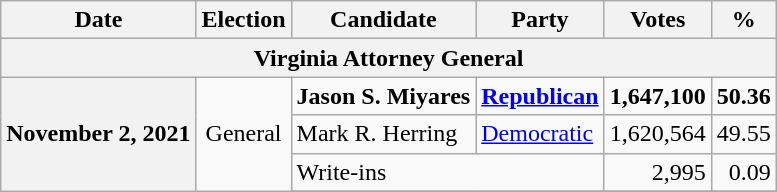<table class="wikitable">
<tr>
<th>Date</th>
<th>Election</th>
<th>Candidate</th>
<th>Party</th>
<th>Votes</th>
<th>%</th>
</tr>
<tr>
<th colspan="6">Virginia Attorney General</th>
</tr>
<tr>
<th rowspan="4">November 2, 2021</th>
<td rowspan="4" align="center">General</td>
<td><strong>Jason S. Miyares</strong></td>
<td><strong><a href='#'>Republican</a></strong></td>
<td align="right"><strong>1,647,100</strong></td>
<td align="right"><strong>50.36</strong></td>
</tr>
<tr>
<td>Mark R. Herring</td>
<td><a href='#'>Democratic</a></td>
<td align="right">1,620,564</td>
<td align="right">49.55</td>
</tr>
<tr>
<td colspan="2">Write-ins</td>
<td align="right">2,995</td>
<td align="right">0.09</td>
</tr>
<tr>
</tr>
</table>
